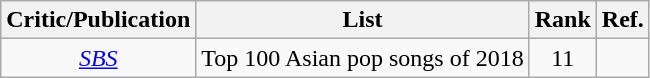<table class="sortable wikitable" style="text-align:center;">
<tr>
<th>Critic/Publication</th>
<th>List</th>
<th>Rank</th>
<th>Ref.</th>
</tr>
<tr>
<td align="center"><em><a href='#'>SBS</a></em></td>
<td align="center">Top 100 Asian pop songs of 2018</td>
<td align="center">11</td>
<td></td>
</tr>
</table>
